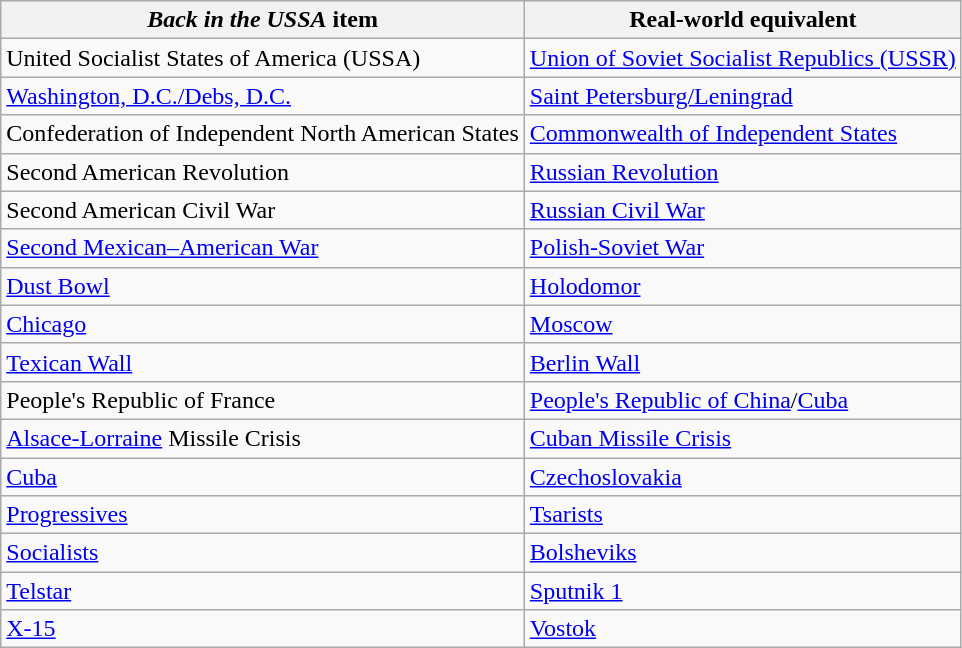<table class="wikitable">
<tr>
<th><em>Back in the USSA</em> item</th>
<th>Real-world equivalent</th>
</tr>
<tr>
<td>United Socialist States of America (USSA)</td>
<td><a href='#'>Union of Soviet Socialist Republics (USSR)</a></td>
</tr>
<tr>
<td><a href='#'>Washington, D.C./Debs, D.C.</a></td>
<td><a href='#'>Saint Petersburg/Leningrad</a></td>
</tr>
<tr>
<td>Confederation of Independent North American States</td>
<td><a href='#'>Commonwealth of Independent States</a></td>
</tr>
<tr>
<td>Second American Revolution</td>
<td><a href='#'>Russian Revolution</a></td>
</tr>
<tr>
<td>Second American Civil War</td>
<td><a href='#'>Russian Civil War</a></td>
</tr>
<tr>
<td><a href='#'>Second Mexican–American War</a></td>
<td><a href='#'>Polish-Soviet War</a></td>
</tr>
<tr>
<td><a href='#'>Dust Bowl</a></td>
<td><a href='#'>Holodomor</a></td>
</tr>
<tr>
<td><a href='#'>Chicago</a></td>
<td><a href='#'>Moscow</a></td>
</tr>
<tr>
<td><a href='#'>Texican Wall</a></td>
<td><a href='#'>Berlin Wall</a></td>
</tr>
<tr>
<td>People's Republic of France</td>
<td><a href='#'>People's Republic of China</a>/<a href='#'>Cuba</a></td>
</tr>
<tr>
<td><a href='#'>Alsace-Lorraine</a> Missile Crisis</td>
<td><a href='#'>Cuban Missile Crisis</a></td>
</tr>
<tr>
<td><a href='#'>Cuba</a></td>
<td><a href='#'>Czechoslovakia</a></td>
</tr>
<tr>
<td><a href='#'>Progressives</a></td>
<td><a href='#'>Tsarists</a></td>
</tr>
<tr>
<td><a href='#'>Socialists</a></td>
<td><a href='#'>Bolsheviks</a></td>
</tr>
<tr>
<td><a href='#'>Telstar</a></td>
<td><a href='#'>Sputnik 1</a></td>
</tr>
<tr>
<td><a href='#'>X-15</a></td>
<td><a href='#'>Vostok</a></td>
</tr>
</table>
